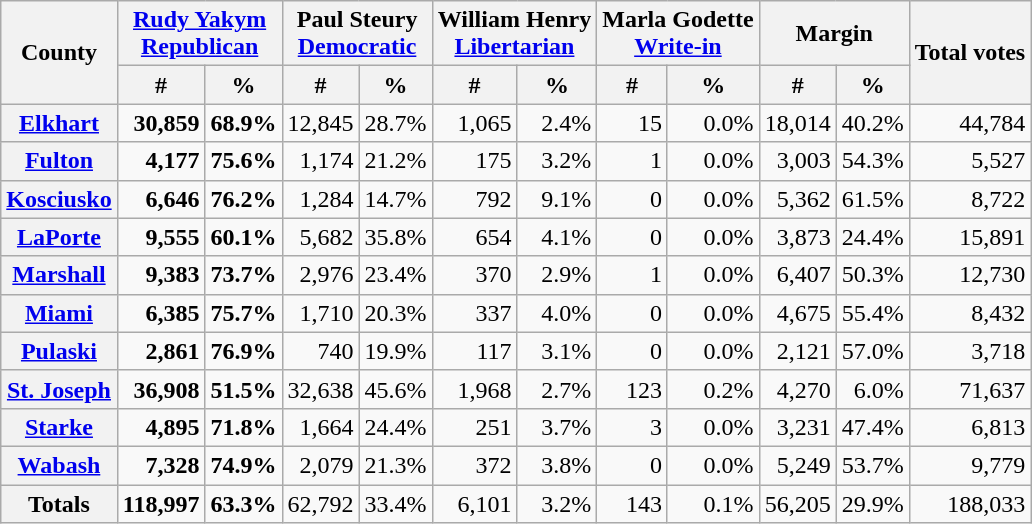<table class="wikitable sortable" style="text-align:right">
<tr>
<th rowspan="2">County</th>
<th colspan="2"><a href='#'>Rudy Yakym</a><br><a href='#'>Republican</a></th>
<th colspan="2">Paul Steury<br><a href='#'>Democratic</a></th>
<th colspan="2">William Henry<br><a href='#'>Libertarian</a></th>
<th colspan="2">Marla Godette<br><a href='#'>Write-in</a></th>
<th colspan="2">Margin</th>
<th rowspan="2">Total votes</th>
</tr>
<tr>
<th data-sort-type="number">#</th>
<th data-sort-type="number">%</th>
<th data-sort-type="number">#</th>
<th data-sort-type="number">%</th>
<th data-sort-type="number">#</th>
<th data-sort-type="number">%</th>
<th data-sort-type="number">#</th>
<th data-sort-type="number">%</th>
<th data-sort-type="number">#</th>
<th data-sort-type="number">%</th>
</tr>
<tr>
<th><a href='#'>Elkhart</a></th>
<td><strong>30,859</strong></td>
<td><strong>68.9%</strong></td>
<td>12,845</td>
<td>28.7%</td>
<td>1,065</td>
<td>2.4%</td>
<td>15</td>
<td>0.0%</td>
<td>18,014</td>
<td>40.2%</td>
<td>44,784</td>
</tr>
<tr>
<th><a href='#'>Fulton</a></th>
<td><strong>4,177</strong></td>
<td><strong>75.6%</strong></td>
<td>1,174</td>
<td>21.2%</td>
<td>175</td>
<td>3.2%</td>
<td>1</td>
<td>0.0%</td>
<td>3,003</td>
<td>54.3%</td>
<td>5,527</td>
</tr>
<tr>
<th><a href='#'>Kosciusko</a> </th>
<td><strong>6,646</strong></td>
<td><strong>76.2%</strong></td>
<td>1,284</td>
<td>14.7%</td>
<td>792</td>
<td>9.1%</td>
<td>0</td>
<td>0.0%</td>
<td>5,362</td>
<td>61.5%</td>
<td>8,722</td>
</tr>
<tr>
<th><a href='#'>LaPorte</a> </th>
<td><strong>9,555</strong></td>
<td><strong>60.1%</strong></td>
<td>5,682</td>
<td>35.8%</td>
<td>654</td>
<td>4.1%</td>
<td>0</td>
<td>0.0%</td>
<td>3,873</td>
<td>24.4%</td>
<td>15,891</td>
</tr>
<tr>
<th><a href='#'>Marshall</a></th>
<td><strong>9,383</strong></td>
<td><strong>73.7%</strong></td>
<td>2,976</td>
<td>23.4%</td>
<td>370</td>
<td>2.9%</td>
<td>1</td>
<td>0.0%</td>
<td>6,407</td>
<td>50.3%</td>
<td>12,730</td>
</tr>
<tr>
<th><a href='#'>Miami</a></th>
<td><strong>6,385</strong></td>
<td><strong>75.7%</strong></td>
<td>1,710</td>
<td>20.3%</td>
<td>337</td>
<td>4.0%</td>
<td>0</td>
<td>0.0%</td>
<td>4,675</td>
<td>55.4%</td>
<td>8,432</td>
</tr>
<tr>
<th><a href='#'>Pulaski</a></th>
<td><strong>2,861</strong></td>
<td><strong>76.9%</strong></td>
<td>740</td>
<td>19.9%</td>
<td>117</td>
<td>3.1%</td>
<td>0</td>
<td>0.0%</td>
<td>2,121</td>
<td>57.0%</td>
<td>3,718</td>
</tr>
<tr>
<th data-sort-value="Saint Joseph"><a href='#'>St. Joseph</a></th>
<td><strong>36,908</strong></td>
<td><strong>51.5%</strong></td>
<td>32,638</td>
<td>45.6%</td>
<td>1,968</td>
<td>2.7%</td>
<td>123</td>
<td>0.2%</td>
<td>4,270</td>
<td>6.0%</td>
<td>71,637</td>
</tr>
<tr>
<th><a href='#'>Starke</a></th>
<td><strong>4,895</strong></td>
<td><strong>71.8%</strong></td>
<td>1,664</td>
<td>24.4%</td>
<td>251</td>
<td>3.7%</td>
<td>3</td>
<td>0.0%</td>
<td>3,231</td>
<td>47.4%</td>
<td>6,813</td>
</tr>
<tr>
<th><a href='#'>Wabash</a></th>
<td><strong>7,328</strong></td>
<td><strong>74.9%</strong></td>
<td>2,079</td>
<td>21.3%</td>
<td>372</td>
<td>3.8%</td>
<td>0</td>
<td>0.0%</td>
<td>5,249</td>
<td>53.7%</td>
<td>9,779</td>
</tr>
<tr class="sortbottom">
<th>Totals</th>
<td><strong>118,997</strong></td>
<td><strong>63.3%</strong></td>
<td>62,792</td>
<td>33.4%</td>
<td>6,101</td>
<td>3.2%</td>
<td>143</td>
<td>0.1%</td>
<td>56,205</td>
<td>29.9%</td>
<td>188,033</td>
</tr>
</table>
